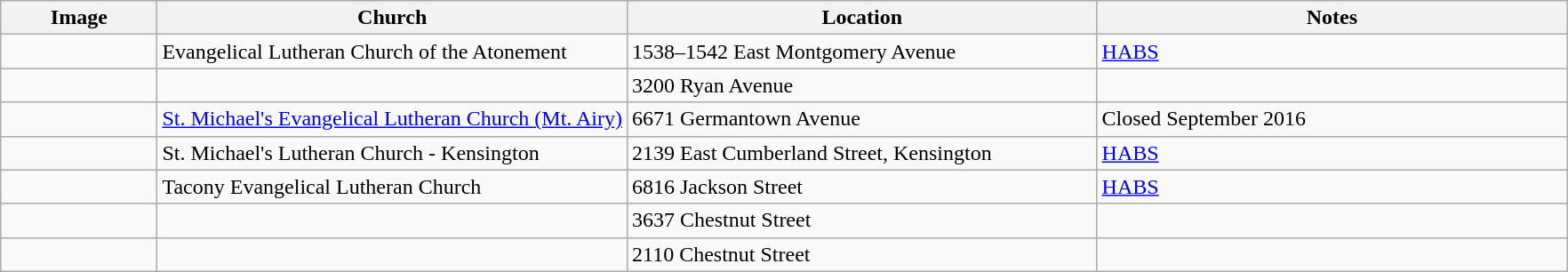<table class="wikitable">
<tr>
<th width="10%">Image</th>
<th width="30%">Church</th>
<th width="30%">Location</th>
<th width="30%">Notes</th>
</tr>
<tr>
<td></td>
<td>Evangelical Lutheran Church of the Atonement</td>
<td>1538–1542 East Montgomery Avenue</td>
<td><a href='#'>HABS</a> </td>
</tr>
<tr>
<td></td>
<td></td>
<td>3200 Ryan Avenue</td>
<td></td>
</tr>
<tr>
<td></td>
<td><a href='#'>St. Michael's Evangelical Lutheran Church (Mt. Airy)</a></td>
<td>6671 Germantown Avenue</td>
<td>Closed September 2016</td>
</tr>
<tr>
<td></td>
<td>St. Michael's Lutheran Church - Kensington</td>
<td>2139 East Cumberland Street, Kensington</td>
<td><a href='#'>HABS</a> </td>
</tr>
<tr>
<td></td>
<td>Tacony Evangelical Lutheran Church</td>
<td>6816 Jackson Street</td>
<td><a href='#'>HABS</a> </td>
</tr>
<tr>
<td></td>
<td></td>
<td>3637 Chestnut Street</td>
<td></td>
</tr>
<tr>
<td></td>
<td></td>
<td>2110 Chestnut Street</td>
<td></td>
</tr>
</table>
